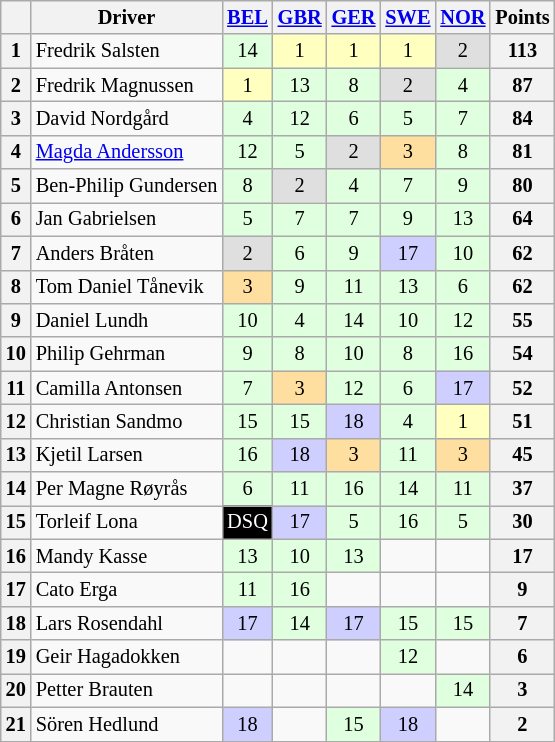<table class="wikitable" style="font-size: 85%; text-align: center;">
<tr valign="top">
<th valign="middle"></th>
<th valign="middle">Driver</th>
<th><a href='#'>BEL</a> <br></th>
<th><a href='#'>GBR</a> <br></th>
<th><a href='#'>GER</a> <br></th>
<th><a href='#'>SWE</a> <br></th>
<th><a href='#'>NOR</a> <br></th>
<th valign="middle">Points</th>
</tr>
<tr>
<th>1</th>
<td align=left> Fredrik Salsten</td>
<td style="background:#DFFFDF;">14</td>
<td style="background:#FFFFBF;">1</td>
<td style="background:#FFFFBF;">1</td>
<td style="background:#FFFFBF;">1</td>
<td style="background:#DFDFDF;">2</td>
<th>113</th>
</tr>
<tr>
<th>2</th>
<td align=left> Fredrik Magnussen</td>
<td style="background:#FFFFBF;">1</td>
<td style="background:#DFFFDF;">13</td>
<td style="background:#DFFFDF;">8</td>
<td style="background:#DFDFDF;">2</td>
<td style="background:#DFFFDF;">4</td>
<th>87</th>
</tr>
<tr>
<th>3</th>
<td align=left> David Nordgård</td>
<td style="background:#DFFFDF;">4</td>
<td style="background:#DFFFDF;">12</td>
<td style="background:#DFFFDF;">6</td>
<td style="background:#DFFFDF;">5</td>
<td style="background:#DFFFDF;">7</td>
<th>84</th>
</tr>
<tr>
<th>4</th>
<td align=left> <a href='#'>Magda Andersson</a></td>
<td style="background:#DFFFDF;">12</td>
<td style="background:#DFFFDF;">5</td>
<td style="background:#DFDFDF;">2</td>
<td style="background:#FFDF9F;">3</td>
<td style="background:#DFFFDF;">8</td>
<th>81</th>
</tr>
<tr>
<th>5</th>
<td align=left> Ben-Philip Gundersen</td>
<td style="background:#DFFFDF;">8</td>
<td style="background:#DFDFDF;">2</td>
<td style="background:#DFFFDF;">4</td>
<td style="background:#DFFFDF;">7</td>
<td style="background:#DFFFDF;">9</td>
<th>80</th>
</tr>
<tr>
<th>6</th>
<td align=left> Jan Gabrielsen</td>
<td style="background:#DFFFDF;">5</td>
<td style="background:#DFFFDF;">7</td>
<td style="background:#DFFFDF;">7</td>
<td style="background:#DFFFDF;">9</td>
<td style="background:#DFFFDF;">13</td>
<th>64</th>
</tr>
<tr>
<th>7</th>
<td align=left> Anders Bråten</td>
<td style="background:#DFDFDF;">2</td>
<td style="background:#DFFFDF;">6</td>
<td style="background:#DFFFDF;">9</td>
<td style="background:#CFCFFF;">17</td>
<td style="background:#DFFFDF;">10</td>
<th>62</th>
</tr>
<tr>
<th>8</th>
<td align=left> Tom Daniel Tånevik</td>
<td style="background:#FFDF9F;">3</td>
<td style="background:#DFFFDF;">9</td>
<td style="background:#DFFFDF;">11</td>
<td style="background:#DFFFDF;">13</td>
<td style="background:#DFFFDF;">6</td>
<th>62</th>
</tr>
<tr>
<th>9</th>
<td align=left> Daniel Lundh</td>
<td style="background:#DFFFDF;">10</td>
<td style="background:#DFFFDF;">4</td>
<td style="background:#DFFFDF;">14</td>
<td style="background:#DFFFDF;">10</td>
<td style="background:#DFFFDF;">12</td>
<th>55</th>
</tr>
<tr>
<th>10</th>
<td align=left> Philip Gehrman</td>
<td style="background:#DFFFDF;">9</td>
<td style="background:#DFFFDF;">8</td>
<td style="background:#DFFFDF;">10</td>
<td style="background:#DFFFDF;">8</td>
<td style="background:#DFFFDF;">16</td>
<th>54</th>
</tr>
<tr>
<th>11</th>
<td align=left> Camilla Antonsen</td>
<td style="background:#DFFFDF;">7</td>
<td style="background:#FFDF9F;">3</td>
<td style="background:#DFFFDF;">12</td>
<td style="background:#DFFFDF;">6</td>
<td style="background:#CFCFFF;">17</td>
<th>52</th>
</tr>
<tr>
<th>12</th>
<td align=left> Christian Sandmo</td>
<td style="background:#DFFFDF;">15</td>
<td style="background:#DFFFDF;">15</td>
<td style="background:#CFCFFF;">18</td>
<td style="background:#DFFFDF;">4</td>
<td style="background:#FFFFBF;">1</td>
<th>51</th>
</tr>
<tr>
<th>13</th>
<td align=left> Kjetil Larsen</td>
<td style="background:#DFFFDF;">16</td>
<td style="background:#CFCFFF;">18</td>
<td style="background:#FFDF9F;">3</td>
<td style="background:#DFFFDF;">11</td>
<td style="background:#FFDF9F;">3</td>
<th>45</th>
</tr>
<tr>
<th>14</th>
<td align=left> Per Magne Røyrås</td>
<td style="background:#DFFFDF;">6</td>
<td style="background:#DFFFDF;">11</td>
<td style="background:#DFFFDF;">16</td>
<td style="background:#DFFFDF;">14</td>
<td style="background:#DFFFDF;">11</td>
<th>37</th>
</tr>
<tr>
<th>15</th>
<td align=left> Torleif Lona</td>
<td style="background:#000000; color:white"><span>DSQ</span></td>
<td style="background:#CFCFFF;">17</td>
<td style="background:#DFFFDF;">5</td>
<td style="background:#DFFFDF;">16</td>
<td style="background:#DFFFDF;">5</td>
<th>30</th>
</tr>
<tr>
<th>16</th>
<td align=left> Mandy Kasse</td>
<td style="background:#DFFFDF;">13</td>
<td style="background:#DFFFDF;">10</td>
<td style="background:#DFFFDF;">13</td>
<td></td>
<td></td>
<th>17</th>
</tr>
<tr>
<th>17</th>
<td align=left> Cato Erga</td>
<td style="background:#DFFFDF;">11</td>
<td style="background:#DFFFDF;">16</td>
<td></td>
<td></td>
<td></td>
<th>9</th>
</tr>
<tr>
<th>18</th>
<td align=left> Lars Rosendahl</td>
<td style="background:#CFCFFF;">17</td>
<td style="background:#DFFFDF;">14</td>
<td style="background:#CFCFFF;">17</td>
<td style="background:#DFFFDF;">15</td>
<td style="background:#DFFFDF;">15</td>
<th>7</th>
</tr>
<tr>
<th>19</th>
<td align=left> Geir Hagadokken</td>
<td></td>
<td></td>
<td></td>
<td style="background:#DFFFDF;">12</td>
<td></td>
<th>6</th>
</tr>
<tr>
<th>20</th>
<td align=left> Petter Brauten</td>
<td></td>
<td></td>
<td></td>
<td></td>
<td style="background:#DFFFDF;">14</td>
<th>3</th>
</tr>
<tr>
<th>21</th>
<td align=left> Sören Hedlund</td>
<td style="background:#CFCFFF;">18</td>
<td></td>
<td style="background:#DFFFDF;">15</td>
<td style="background:#CFCFFF;">18</td>
<td></td>
<th>2</th>
</tr>
<tr>
</tr>
</table>
